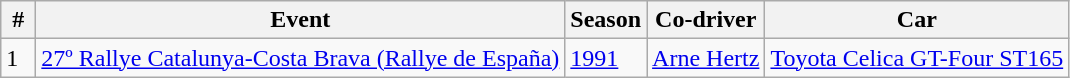<table class="wikitable">
<tr>
<th> # </th>
<th>Event</th>
<th>Season</th>
<th>Co-driver</th>
<th>Car</th>
</tr>
<tr>
<td>1</td>
<td> <a href='#'>27º Rallye Catalunya-Costa Brava (Rallye de España)</a></td>
<td><a href='#'>1991</a></td>
<td><a href='#'>Arne Hertz</a></td>
<td><a href='#'>Toyota Celica GT-Four ST165</a></td>
</tr>
</table>
